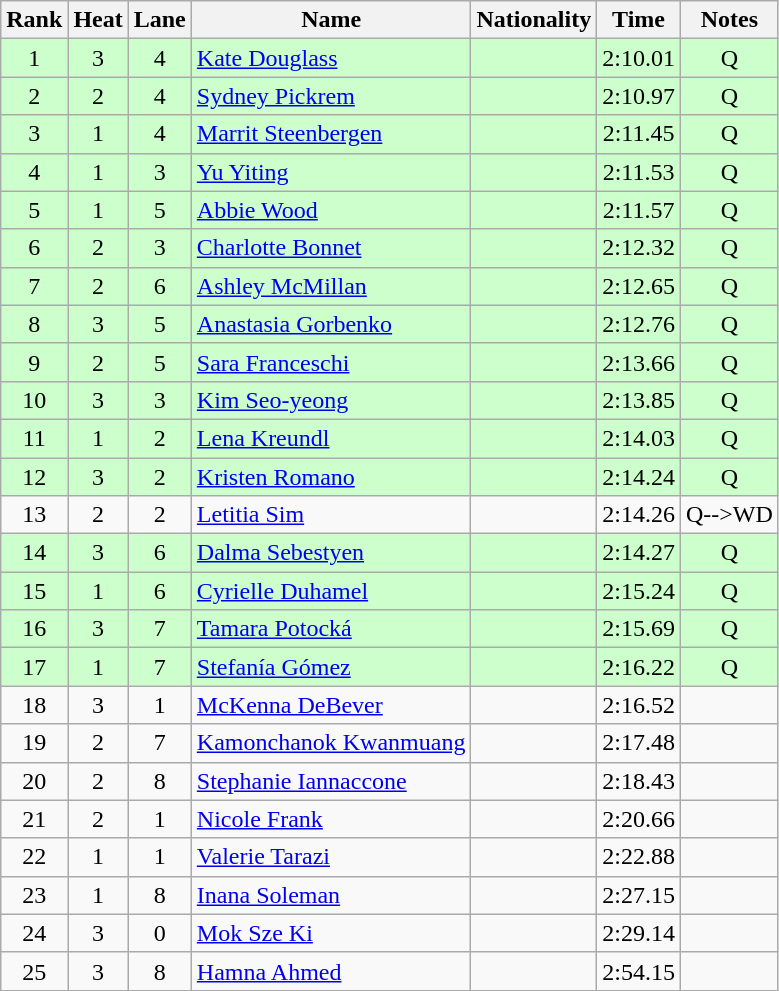<table class="wikitable sortable" style="text-align:center">
<tr>
<th>Rank</th>
<th>Heat</th>
<th>Lane</th>
<th>Name</th>
<th>Nationality</th>
<th>Time</th>
<th>Notes</th>
</tr>
<tr bgcolor=ccffcc>
<td>1</td>
<td>3</td>
<td>4</td>
<td align=left><a href='#'>Kate Douglass</a></td>
<td align=left></td>
<td>2:10.01</td>
<td>Q</td>
</tr>
<tr bgcolor=ccffcc>
<td>2</td>
<td>2</td>
<td>4</td>
<td align=left><a href='#'>Sydney Pickrem</a></td>
<td align=left></td>
<td>2:10.97</td>
<td>Q</td>
</tr>
<tr bgcolor=ccffcc>
<td>3</td>
<td>1</td>
<td>4</td>
<td align=left><a href='#'>Marrit Steenbergen</a></td>
<td align=left></td>
<td>2:11.45</td>
<td>Q</td>
</tr>
<tr bgcolor=ccffcc>
<td>4</td>
<td>1</td>
<td>3</td>
<td align=left><a href='#'>Yu Yiting</a></td>
<td align=left></td>
<td>2:11.53</td>
<td>Q</td>
</tr>
<tr bgcolor=ccffcc>
<td>5</td>
<td>1</td>
<td>5</td>
<td align=left><a href='#'>Abbie Wood</a></td>
<td align=left></td>
<td>2:11.57</td>
<td>Q</td>
</tr>
<tr bgcolor=ccffcc>
<td>6</td>
<td>2</td>
<td>3</td>
<td align=left><a href='#'>Charlotte Bonnet</a></td>
<td align=left></td>
<td>2:12.32</td>
<td>Q</td>
</tr>
<tr bgcolor=ccffcc>
<td>7</td>
<td>2</td>
<td>6</td>
<td align=left><a href='#'>Ashley McMillan</a></td>
<td align=left></td>
<td>2:12.65</td>
<td>Q</td>
</tr>
<tr bgcolor=ccffcc>
<td>8</td>
<td>3</td>
<td>5</td>
<td align=left><a href='#'>Anastasia Gorbenko</a></td>
<td align=left></td>
<td>2:12.76</td>
<td>Q</td>
</tr>
<tr bgcolor=ccffcc>
<td>9</td>
<td>2</td>
<td>5</td>
<td align=left><a href='#'>Sara Franceschi</a></td>
<td align=left></td>
<td>2:13.66</td>
<td>Q</td>
</tr>
<tr bgcolor=ccffcc>
<td>10</td>
<td>3</td>
<td>3</td>
<td align=left><a href='#'>Kim Seo-yeong</a></td>
<td align=left></td>
<td>2:13.85</td>
<td>Q</td>
</tr>
<tr bgcolor=ccffcc>
<td>11</td>
<td>1</td>
<td>2</td>
<td align=left><a href='#'>Lena Kreundl</a></td>
<td align=left></td>
<td>2:14.03</td>
<td>Q</td>
</tr>
<tr bgcolor=ccffcc>
<td>12</td>
<td>3</td>
<td>2</td>
<td align=left><a href='#'>Kristen Romano</a></td>
<td align=left></td>
<td>2:14.24</td>
<td>Q</td>
</tr>
<tr>
<td>13</td>
<td>2</td>
<td>2</td>
<td align=left><a href='#'>Letitia Sim</a></td>
<td align=left></td>
<td>2:14.26</td>
<td>Q-->WD</td>
</tr>
<tr bgcolor=ccffcc>
<td>14</td>
<td>3</td>
<td>6</td>
<td align=left><a href='#'>Dalma Sebestyen</a></td>
<td align=left></td>
<td>2:14.27</td>
<td>Q</td>
</tr>
<tr bgcolor=ccffcc>
<td>15</td>
<td>1</td>
<td>6</td>
<td align=left><a href='#'>Cyrielle Duhamel</a></td>
<td align=left></td>
<td>2:15.24</td>
<td>Q</td>
</tr>
<tr bgcolor=ccffcc>
<td>16</td>
<td>3</td>
<td>7</td>
<td align=left><a href='#'>Tamara Potocká</a></td>
<td align=left></td>
<td>2:15.69</td>
<td>Q</td>
</tr>
<tr bgcolor=ccffcc>
<td>17</td>
<td>1</td>
<td>7</td>
<td align=left><a href='#'>Stefanía Gómez</a></td>
<td align=left></td>
<td>2:16.22</td>
<td>Q</td>
</tr>
<tr>
<td>18</td>
<td>3</td>
<td>1</td>
<td align=left><a href='#'>McKenna DeBever</a></td>
<td align=left></td>
<td>2:16.52</td>
<td></td>
</tr>
<tr>
<td>19</td>
<td>2</td>
<td>7</td>
<td align=left><a href='#'>Kamonchanok Kwanmuang</a></td>
<td align=left></td>
<td>2:17.48</td>
<td></td>
</tr>
<tr>
<td>20</td>
<td>2</td>
<td>8</td>
<td align=left><a href='#'>Stephanie Iannaccone</a></td>
<td align=left></td>
<td>2:18.43</td>
<td></td>
</tr>
<tr>
<td>21</td>
<td>2</td>
<td>1</td>
<td align=left><a href='#'>Nicole Frank</a></td>
<td align=left></td>
<td>2:20.66</td>
<td></td>
</tr>
<tr>
<td>22</td>
<td>1</td>
<td>1</td>
<td align=left><a href='#'>Valerie Tarazi</a></td>
<td align=left></td>
<td>2:22.88</td>
<td></td>
</tr>
<tr>
<td>23</td>
<td>1</td>
<td>8</td>
<td align=left><a href='#'>Inana Soleman</a></td>
<td align=left></td>
<td>2:27.15</td>
<td></td>
</tr>
<tr>
<td>24</td>
<td>3</td>
<td>0</td>
<td align=left><a href='#'>Mok Sze Ki</a></td>
<td align=left></td>
<td>2:29.14</td>
<td></td>
</tr>
<tr>
<td>25</td>
<td>3</td>
<td>8</td>
<td align=left><a href='#'>Hamna Ahmed</a></td>
<td align=left></td>
<td>2:54.15</td>
<td></td>
</tr>
</table>
